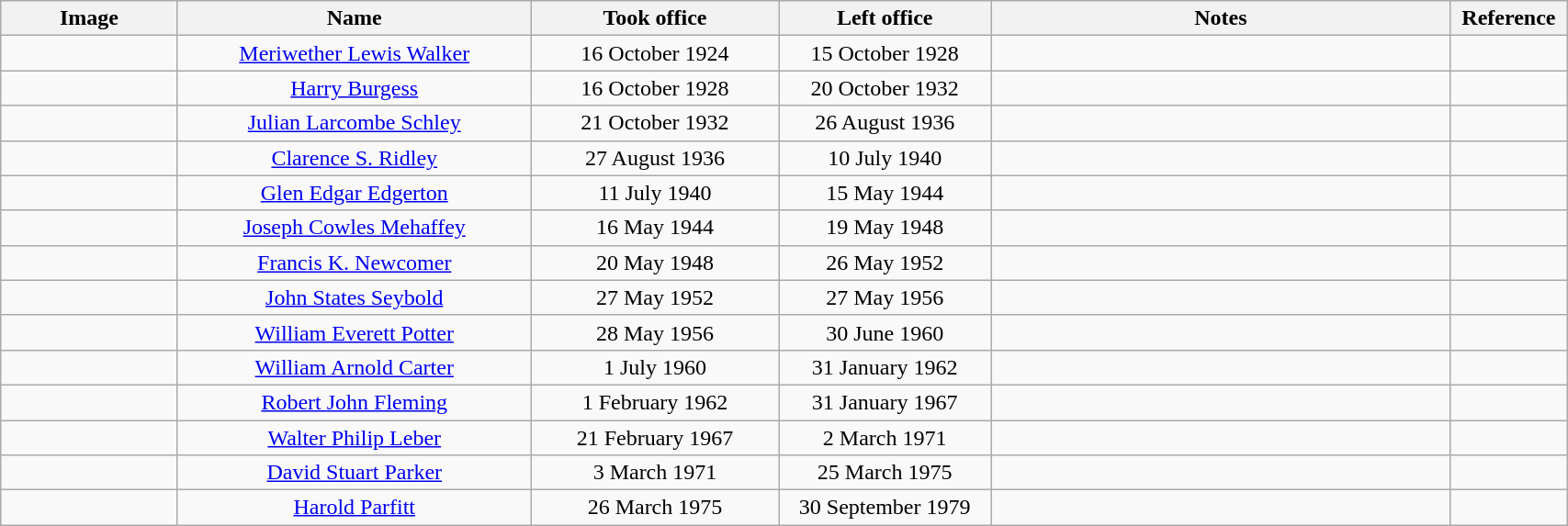<table width=90% class="wikitable" style="text-align:center">
<tr>
<th width=10%>Image</th>
<th width=20%>Name<br></th>
<th width=14%>Took office</th>
<th width=12%>Left office</th>
<th width=26%>Notes</th>
<th width=6%>Reference</th>
</tr>
<tr>
<td></td>
<td><a href='#'>Meriwether Lewis Walker</a><br></td>
<td>16 October 1924</td>
<td>15 October 1928</td>
<td></td>
<td></td>
</tr>
<tr>
<td></td>
<td><a href='#'>Harry Burgess</a><br></td>
<td>16 October 1928</td>
<td>20 October 1932</td>
<td></td>
<td></td>
</tr>
<tr>
<td></td>
<td><a href='#'>Julian Larcombe Schley</a><br></td>
<td>21 October 1932</td>
<td>26 August 1936</td>
<td></td>
<td></td>
</tr>
<tr>
<td></td>
<td><a href='#'>Clarence S. Ridley</a><br></td>
<td>27 August 1936</td>
<td>10 July 1940</td>
<td></td>
<td></td>
</tr>
<tr>
<td></td>
<td><a href='#'>Glen Edgar Edgerton</a><br></td>
<td>11 July 1940</td>
<td>15 May 1944</td>
<td></td>
<td></td>
</tr>
<tr>
<td></td>
<td><a href='#'>Joseph Cowles Mehaffey</a><br></td>
<td>16 May 1944</td>
<td>19 May 1948</td>
<td></td>
<td></td>
</tr>
<tr>
<td></td>
<td><a href='#'>Francis K. Newcomer</a><br></td>
<td>20 May 1948</td>
<td>26 May 1952</td>
<td></td>
<td></td>
</tr>
<tr>
<td></td>
<td><a href='#'>John States Seybold</a><br></td>
<td>27 May 1952</td>
<td>27 May 1956</td>
<td></td>
<td></td>
</tr>
<tr>
<td></td>
<td><a href='#'>William Everett Potter</a><br></td>
<td>28 May 1956</td>
<td>30 June 1960</td>
<td></td>
<td></td>
</tr>
<tr>
<td></td>
<td><a href='#'>William Arnold Carter</a><br></td>
<td>1 July 1960</td>
<td>31 January 1962</td>
<td></td>
<td></td>
</tr>
<tr>
<td></td>
<td><a href='#'>Robert John Fleming</a><br></td>
<td>1 February 1962</td>
<td>31 January 1967</td>
<td></td>
<td></td>
</tr>
<tr>
<td></td>
<td><a href='#'>Walter Philip Leber</a><br></td>
<td>21 February 1967</td>
<td>2 March 1971</td>
<td></td>
<td></td>
</tr>
<tr>
<td></td>
<td><a href='#'>David Stuart Parker</a><br></td>
<td>3 March 1971</td>
<td>25 March 1975</td>
<td></td>
<td></td>
</tr>
<tr>
<td></td>
<td><a href='#'>Harold Parfitt</a><br></td>
<td>26 March 1975</td>
<td>30 September 1979</td>
<td></td>
<td></td>
</tr>
</table>
